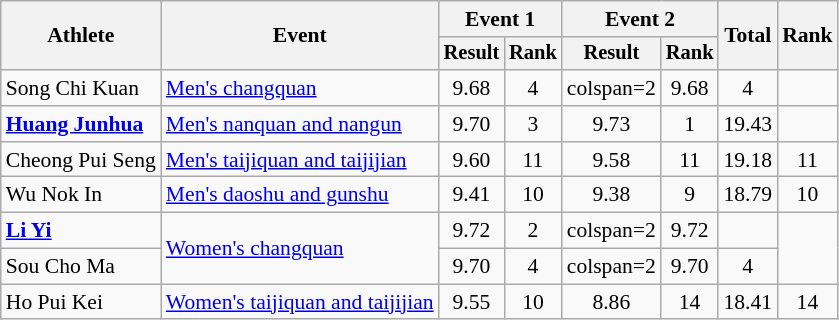<table class=wikitable style=font-size:90%;text-align:center>
<tr>
<th rowspan="2">Athlete</th>
<th rowspan="2">Event</th>
<th colspan="2">Event 1</th>
<th colspan="2">Event 2</th>
<th rowspan="2">Total</th>
<th rowspan="2">Rank</th>
</tr>
<tr style="font-size:95%">
<th>Result</th>
<th>Rank</th>
<th>Result</th>
<th>Rank</th>
</tr>
<tr>
<td align=left>Song Chi Kuan</td>
<td align=left><a href='#'>Men's changquan</a></td>
<td>9.68</td>
<td>4</td>
<td>colspan=2 </td>
<td>9.68</td>
<td>4</td>
</tr>
<tr>
<td align=left><strong><a href='#'>Huang Junhua</a></strong></td>
<td align=left><a href='#'>Men's nanquan and nangun</a></td>
<td>9.70</td>
<td>3</td>
<td>9.73</td>
<td>1</td>
<td>19.43</td>
<td></td>
</tr>
<tr>
<td align=left>Cheong Pui Seng</td>
<td align=left><a href='#'>Men's taijiquan and taijijian</a></td>
<td>9.60</td>
<td>11</td>
<td>9.58</td>
<td>11</td>
<td>19.18</td>
<td>11</td>
</tr>
<tr>
<td align=left>Wu Nok In</td>
<td align=left><a href='#'>Men's daoshu and gunshu</a></td>
<td>9.41</td>
<td>10</td>
<td>9.38</td>
<td>9</td>
<td>18.79</td>
<td>10</td>
</tr>
<tr>
<td align=left><strong><a href='#'>Li Yi</a></strong></td>
<td align=left rowspan=2><a href='#'>Women's changquan</a></td>
<td>9.72</td>
<td>2</td>
<td>colspan=2 </td>
<td>9.72</td>
<td></td>
</tr>
<tr>
<td align=left>Sou Cho Ma</td>
<td>9.70</td>
<td>4</td>
<td>colspan=2 </td>
<td>9.70</td>
<td>4</td>
</tr>
<tr>
<td align=left>Ho Pui Kei</td>
<td align=left><a href='#'>Women's taijiquan and taijijian</a></td>
<td>9.55</td>
<td>10</td>
<td>8.86</td>
<td>14</td>
<td>18.41</td>
<td>14</td>
</tr>
</table>
